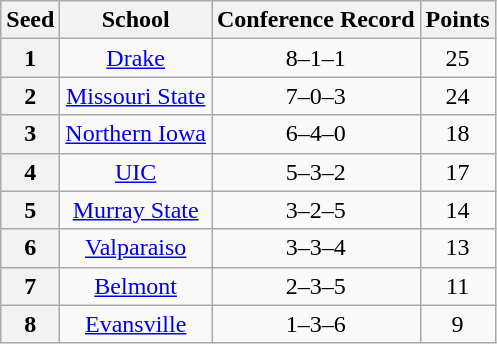<table class="wikitable" style="text-align:center">
<tr>
<th>Seed</th>
<th>School</th>
<th>Conference Record</th>
<th>Points</th>
</tr>
<tr>
<th>1</th>
<td><a href='#'>Drake</a></td>
<td>8–1–1</td>
<td>25</td>
</tr>
<tr>
<th>2</th>
<td><a href='#'>Missouri State</a></td>
<td>7–0–3</td>
<td>24</td>
</tr>
<tr>
<th>3</th>
<td><a href='#'>Northern Iowa</a></td>
<td>6–4–0</td>
<td>18</td>
</tr>
<tr>
<th>4</th>
<td><a href='#'>UIC</a></td>
<td>5–3–2</td>
<td>17</td>
</tr>
<tr>
<th>5</th>
<td><a href='#'>Murray State</a></td>
<td>3–2–5</td>
<td>14</td>
</tr>
<tr>
<th>6</th>
<td><a href='#'>Valparaiso</a></td>
<td>3–3–4</td>
<td>13</td>
</tr>
<tr>
<th>7</th>
<td><a href='#'>Belmont</a></td>
<td>2–3–5</td>
<td>11</td>
</tr>
<tr>
<th>8</th>
<td><a href='#'>Evansville</a></td>
<td>1–3–6</td>
<td>9</td>
</tr>
</table>
